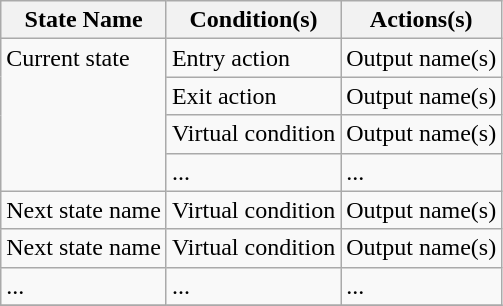<table class="wikitable">
<tr>
<th>State Name</th>
<th>Condition(s)</th>
<th>Actions(s)</th>
</tr>
<tr>
<td rowspan=4 valign="top">Current state</td>
<td>Entry action</td>
<td>Output name(s)</td>
</tr>
<tr>
<td>Exit action</td>
<td>Output name(s)</td>
</tr>
<tr>
<td>Virtual condition</td>
<td>Output name(s)</td>
</tr>
<tr>
<td>...</td>
<td>...</td>
</tr>
<tr>
<td>Next state name</td>
<td>Virtual condition</td>
<td>Output name(s)</td>
</tr>
<tr>
<td>Next state name</td>
<td>Virtual condition</td>
<td>Output name(s)</td>
</tr>
<tr>
<td>...</td>
<td>...</td>
<td>...</td>
</tr>
<tr>
</tr>
</table>
